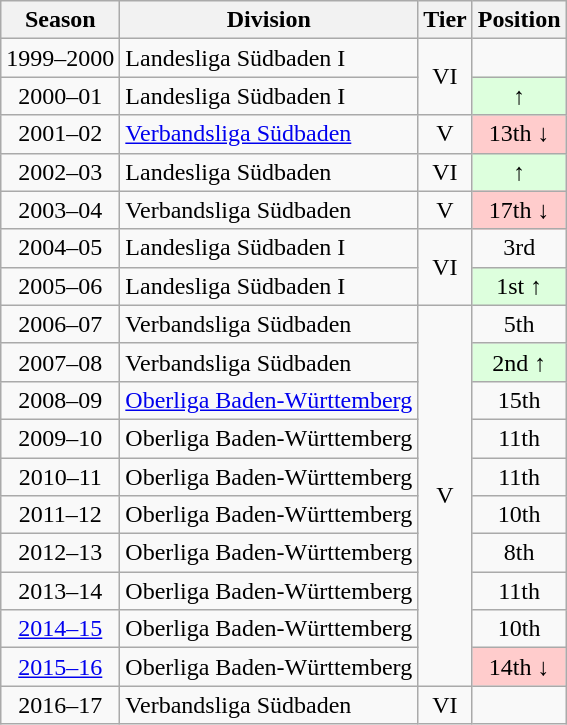<table class="wikitable">
<tr>
<th>Season</th>
<th>Division</th>
<th>Tier</th>
<th>Position</th>
</tr>
<tr align="center">
<td>1999–2000</td>
<td align="left">Landesliga Südbaden I</td>
<td rowspan=2>VI</td>
<td></td>
</tr>
<tr align="center">
<td>2000–01</td>
<td align="left">Landesliga Südbaden I</td>
<td style="background:#ddffdd">↑</td>
</tr>
<tr align="center">
<td>2001–02</td>
<td align="left"><a href='#'>Verbandsliga Südbaden</a></td>
<td>V</td>
<td style="background:#ffcccc">13th ↓</td>
</tr>
<tr align="center">
<td>2002–03</td>
<td align="left">Landesliga Südbaden</td>
<td>VI</td>
<td style="background:#ddffdd">↑</td>
</tr>
<tr align="center">
<td>2003–04</td>
<td align="left">Verbandsliga Südbaden</td>
<td>V</td>
<td style="background:#ffcccc">17th ↓</td>
</tr>
<tr align="center">
<td>2004–05</td>
<td align="left">Landesliga Südbaden I</td>
<td rowspan=2>VI</td>
<td>3rd</td>
</tr>
<tr align="center">
<td>2005–06</td>
<td align="left">Landesliga Südbaden I</td>
<td style="background:#ddffdd">1st ↑</td>
</tr>
<tr align="center">
<td>2006–07</td>
<td align="left">Verbandsliga Südbaden</td>
<td rowspan=10>V</td>
<td>5th</td>
</tr>
<tr align="center">
<td>2007–08</td>
<td align="left">Verbandsliga Südbaden</td>
<td style="background:#ddffdd">2nd ↑</td>
</tr>
<tr align="center">
<td>2008–09</td>
<td align="left"><a href='#'>Oberliga Baden-Württemberg</a></td>
<td>15th</td>
</tr>
<tr align="center">
<td>2009–10</td>
<td align="left">Oberliga Baden-Württemberg</td>
<td>11th</td>
</tr>
<tr align="center">
<td>2010–11</td>
<td align="left">Oberliga Baden-Württemberg</td>
<td>11th</td>
</tr>
<tr align="center">
<td>2011–12</td>
<td align="left">Oberliga Baden-Württemberg</td>
<td>10th</td>
</tr>
<tr align="center">
<td>2012–13</td>
<td align="left">Oberliga Baden-Württemberg</td>
<td>8th</td>
</tr>
<tr align="center">
<td>2013–14</td>
<td align="left">Oberliga Baden-Württemberg</td>
<td>11th</td>
</tr>
<tr align="center">
<td><a href='#'>2014–15</a></td>
<td align="left">Oberliga Baden-Württemberg</td>
<td>10th</td>
</tr>
<tr align="center">
<td><a href='#'>2015–16</a></td>
<td align="left">Oberliga Baden-Württemberg</td>
<td style="background:#ffcccc">14th ↓</td>
</tr>
<tr align="center">
<td>2016–17</td>
<td align="left">Verbandsliga Südbaden</td>
<td>VI</td>
<td></td>
</tr>
</table>
